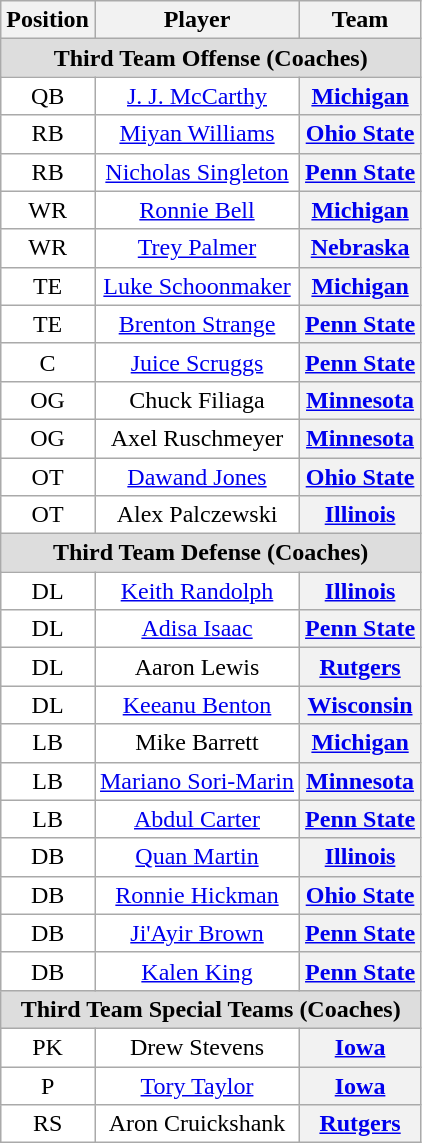<table class="wikitable sortable">
<tr>
<th>Position</th>
<th>Player</th>
<th>Team</th>
</tr>
<tr>
<td colspan="3" style="text-align:center; background:#ddd;"><strong>Third Team Offense (Coaches)</strong></td>
</tr>
<tr style="text-align:center;">
<td style="background:white">QB</td>
<td style="background:white"><a href='#'>J. J. McCarthy</a></td>
<th><a href='#'>Michigan</a></th>
</tr>
<tr style="text-align:center;">
<td style="background:white">RB</td>
<td style="background:white"><a href='#'>Miyan Williams</a></td>
<th><a href='#'>Ohio State</a></th>
</tr>
<tr style="text-align:center;">
<td style="background:white">RB</td>
<td style="background:white"><a href='#'>Nicholas Singleton</a></td>
<th><a href='#'>Penn State</a></th>
</tr>
<tr style="text-align:center;">
<td style="background:white">WR</td>
<td style="background:white"><a href='#'>Ronnie Bell</a></td>
<th><a href='#'>Michigan</a></th>
</tr>
<tr style="text-align:center;">
<td style="background:white">WR</td>
<td style="background:white"><a href='#'>Trey Palmer</a></td>
<th><a href='#'>Nebraska</a></th>
</tr>
<tr style="text-align:center;">
<td style="background:white">TE</td>
<td style="background:white"><a href='#'>Luke Schoonmaker</a></td>
<th><a href='#'>Michigan</a></th>
</tr>
<tr style="text-align:center;">
<td style="background:white">TE</td>
<td style="background:white"><a href='#'>Brenton Strange</a></td>
<th><a href='#'>Penn State</a></th>
</tr>
<tr style="text-align:center;">
<td style="background:white">C</td>
<td style="background:white"><a href='#'>Juice Scruggs</a></td>
<th><a href='#'>Penn State</a></th>
</tr>
<tr style="text-align:center;">
<td style="background:white">OG</td>
<td style="background:white">Chuck Filiaga</td>
<th><a href='#'>Minnesota</a></th>
</tr>
<tr style="text-align:center;">
<td style="background:white">OG</td>
<td style="background:white">Axel Ruschmeyer</td>
<th><a href='#'>Minnesota</a></th>
</tr>
<tr style="text-align:center;">
<td style="background:white">OT</td>
<td style="background:white"><a href='#'>Dawand Jones</a></td>
<th><a href='#'>Ohio State</a></th>
</tr>
<tr style="text-align:center;">
<td style="background:white">OT</td>
<td style="background:white">Alex Palczewski</td>
<th><a href='#'>Illinois</a></th>
</tr>
<tr>
<td colspan="3" style="text-align:center; background:#ddd;"><strong>Third Team Defense (Coaches)</strong></td>
</tr>
<tr style="text-align:center;">
<td style="background:white">DL</td>
<td style="background:white"><a href='#'>Keith Randolph</a></td>
<th><a href='#'>Illinois</a></th>
</tr>
<tr style="text-align:center;">
<td style="background:white">DL</td>
<td style="background:white"><a href='#'>Adisa Isaac</a></td>
<th><a href='#'>Penn State</a></th>
</tr>
<tr style="text-align:center;">
<td style="background:white">DL</td>
<td style="background:white">Aaron Lewis</td>
<th><a href='#'>Rutgers</a></th>
</tr>
<tr style="text-align:center;">
<td style="background:white">DL</td>
<td style="background:white"><a href='#'>Keeanu Benton</a></td>
<th><a href='#'>Wisconsin</a></th>
</tr>
<tr style="text-align:center;">
<td style="background:white">LB</td>
<td style="background:white">Mike Barrett</td>
<th><a href='#'>Michigan</a></th>
</tr>
<tr style="text-align:center;">
<td style="background:white">LB</td>
<td style="background:white"><a href='#'>Mariano Sori-Marin</a></td>
<th><a href='#'>Minnesota</a></th>
</tr>
<tr style="text-align:center;">
<td style="background:white">LB</td>
<td style="background:white"><a href='#'>Abdul Carter</a></td>
<th><a href='#'>Penn State</a></th>
</tr>
<tr style="text-align:center;">
<td style="background:white">DB</td>
<td style="background:white"><a href='#'>Quan Martin</a></td>
<th><a href='#'>Illinois</a></th>
</tr>
<tr style="text-align:center;">
<td style="background:white">DB</td>
<td style="background:white"><a href='#'>Ronnie Hickman</a></td>
<th><a href='#'>Ohio State</a></th>
</tr>
<tr style="text-align:center;">
<td style="background:white">DB</td>
<td style="background:white"><a href='#'>Ji'Ayir Brown</a></td>
<th><a href='#'>Penn State</a></th>
</tr>
<tr style="text-align:center;">
<td style="background:white">DB</td>
<td style="background:white"><a href='#'>Kalen King</a></td>
<th><a href='#'>Penn State</a></th>
</tr>
<tr>
<td colspan="3" style="text-align:center; background:#ddd;"><strong>Third Team Special Teams (Coaches)</strong></td>
</tr>
<tr style="text-align:center;">
<td style="background:white">PK</td>
<td style="background:white">Drew Stevens</td>
<th><a href='#'>Iowa</a></th>
</tr>
<tr style="text-align:center;">
<td style="background:white">P</td>
<td style="background:white"><a href='#'>Tory Taylor</a></td>
<th><a href='#'>Iowa</a></th>
</tr>
<tr style="text-align:center;">
<td style="background:white">RS</td>
<td style="background:white">Aron Cruickshank</td>
<th><a href='#'>Rutgers</a></th>
</tr>
</table>
